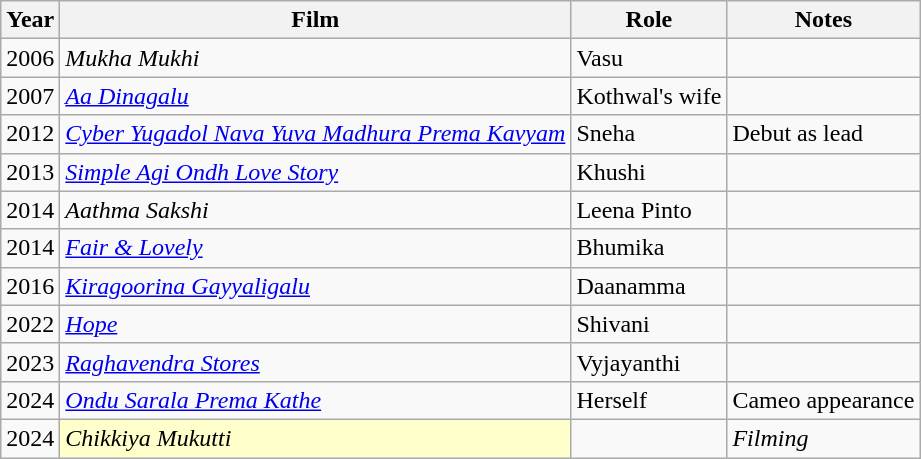<table class="wikitable sortable">
<tr>
<th>Year</th>
<th>Film</th>
<th>Role</th>
<th class="unsortable">Notes</th>
</tr>
<tr>
<td>2006</td>
<td><em>Mukha Mukhi</em></td>
<td>Vasu</td>
<td></td>
</tr>
<tr>
<td>2007</td>
<td><em><a href='#'>Aa Dinagalu</a></em></td>
<td>Kothwal's wife</td>
<td></td>
</tr>
<tr>
<td>2012</td>
<td><em><a href='#'>Cyber Yugadol Nava Yuva Madhura Prema Kavyam</a> </em></td>
<td>Sneha</td>
<td>Debut as lead</td>
</tr>
<tr>
<td>2013</td>
<td><em><a href='#'>Simple Agi Ondh Love Story</a></em></td>
<td>Khushi</td>
<td></td>
</tr>
<tr>
<td>2014</td>
<td><em>Aathma Sakshi</em></td>
<td>Leena Pinto</td>
<td></td>
</tr>
<tr>
<td>2014</td>
<td><em><a href='#'>Fair & Lovely</a></em></td>
<td>Bhumika</td>
<td></td>
</tr>
<tr>
<td>2016</td>
<td><em><a href='#'>Kiragoorina Gayyaligalu</a></em></td>
<td>Daanamma</td>
<td></td>
</tr>
<tr>
<td>2022</td>
<td><em><a href='#'>Hope</a></em></td>
<td>Shivani</td>
<td></td>
</tr>
<tr>
<td>2023</td>
<td><em><a href='#'>Raghavendra Stores</a></em></td>
<td>Vyjayanthi</td>
<td></td>
</tr>
<tr>
<td>2024</td>
<td><em><a href='#'>Ondu Sarala Prema Kathe</a></em></td>
<td>Herself</td>
<td>Cameo appearance</td>
</tr>
<tr>
<td>2024</td>
<td style="background:#FFFFCC;"><em>Chikkiya Mukutti</em></td>
<td></td>
<td><em>Filming</em></td>
</tr>
</table>
